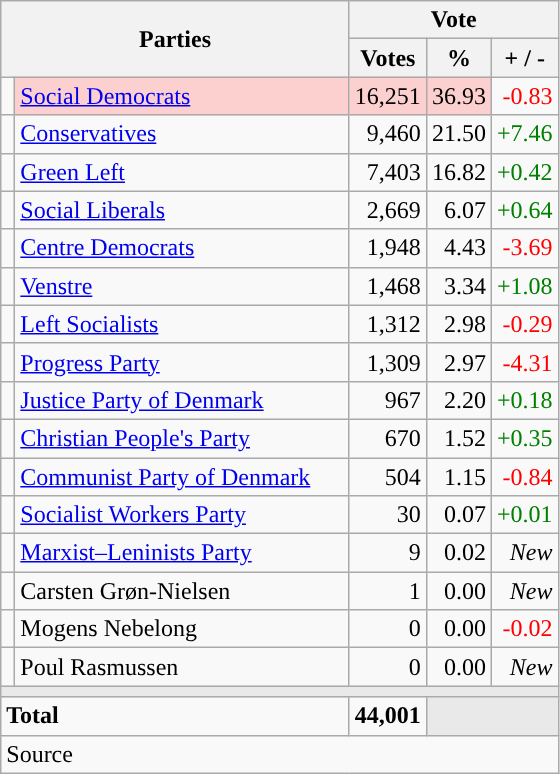<table class="wikitable" style="text-align:right;">
<tr>
<th style="text-align:centre;" rowspan="2" colspan="2" width="225">Parties</th>
<th colspan="3">Vote</th>
</tr>
<tr>
<th width="15">Votes</th>
<th width="15">%</th>
<th width="15">+ / -</th>
</tr>
<tr>
<td width="2" style="color:inherit;background:"></td>
<td bgcolor=#fbd0ce  align="left"><a href='#'>Social Democrats</a></td>
<td bgcolor=#fbd0ce>16,251</td>
<td bgcolor=#fbd0ce>36.93</td>
<td style=color:red;>-0.83</td>
</tr>
<tr>
<td width="2" style="color:inherit;background:"></td>
<td align="left"><a href='#'>Conservatives</a></td>
<td>9,460</td>
<td>21.50</td>
<td style=color:green;>+7.46</td>
</tr>
<tr>
<td width="2" style="color:inherit;background:"></td>
<td align="left"><a href='#'>Green Left</a></td>
<td>7,403</td>
<td>16.82</td>
<td style=color:green;>+0.42</td>
</tr>
<tr>
<td width="2" style="color:inherit;background:"></td>
<td align="left"><a href='#'>Social Liberals</a></td>
<td>2,669</td>
<td>6.07</td>
<td style=color:green;>+0.64</td>
</tr>
<tr>
<td width="2" style="color:inherit;background:"></td>
<td align="left"><a href='#'>Centre Democrats</a></td>
<td>1,948</td>
<td>4.43</td>
<td style=color:red;>-3.69</td>
</tr>
<tr>
<td width="2" style="color:inherit;background:"></td>
<td align="left"><a href='#'>Venstre</a></td>
<td>1,468</td>
<td>3.34</td>
<td style=color:green;>+1.08</td>
</tr>
<tr>
<td width="2" style="color:inherit;background:"></td>
<td align="left"><a href='#'>Left Socialists</a></td>
<td>1,312</td>
<td>2.98</td>
<td style=color:red;>-0.29</td>
</tr>
<tr>
<td width="2" style="color:inherit;background:"></td>
<td align="left"><a href='#'>Progress Party</a></td>
<td>1,309</td>
<td>2.97</td>
<td style=color:red;>-4.31</td>
</tr>
<tr>
<td width="2" style="color:inherit;background:"></td>
<td align="left"><a href='#'>Justice Party of Denmark</a></td>
<td>967</td>
<td>2.20</td>
<td style=color:green;>+0.18</td>
</tr>
<tr>
<td width="2" style="color:inherit;background:"></td>
<td align="left"><a href='#'>Christian People's Party</a></td>
<td>670</td>
<td>1.52</td>
<td style=color:green;>+0.35</td>
</tr>
<tr>
<td width="2" style="color:inherit;background:"></td>
<td align="left"><a href='#'>Communist Party of Denmark</a></td>
<td>504</td>
<td>1.15</td>
<td style=color:red;>-0.84</td>
</tr>
<tr>
<td width="2" style="color:inherit;background:"></td>
<td align="left"><a href='#'>Socialist Workers Party</a></td>
<td>30</td>
<td>0.07</td>
<td style=color:green;>+0.01</td>
</tr>
<tr>
<td width="2" style="color:inherit;background:"></td>
<td align="left"><a href='#'>Marxist–Leninists Party</a></td>
<td>9</td>
<td>0.02</td>
<td><em>New</em></td>
</tr>
<tr>
<td width="2" style="color:inherit;background:"></td>
<td align="left">Carsten Grøn-Nielsen</td>
<td>1</td>
<td>0.00</td>
<td><em>New</em></td>
</tr>
<tr>
<td width="2" style="color:inherit;background:"></td>
<td align="left">Mogens Nebelong</td>
<td>0</td>
<td>0.00</td>
<td style=color:red;>-0.02</td>
</tr>
<tr>
<td width="2" style="color:inherit;background:"></td>
<td align="left">Poul Rasmussen</td>
<td>0</td>
<td>0.00</td>
<td><em>New</em></td>
</tr>
<tr>
<td colspan="7" bgcolor="#E9E9E9"></td>
</tr>
<tr>
<td align="left" colspan="2"><strong>Total</strong></td>
<td><strong>44,001</strong></td>
<td bgcolor="#E9E9E9" colspan="2"></td>
</tr>
<tr>
<td align="left" colspan="6">Source</td>
</tr>
</table>
